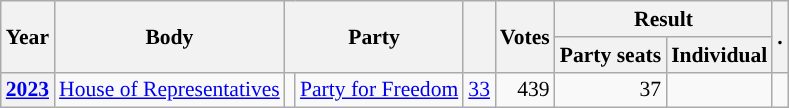<table class="wikitable plainrowheaders sortable" border=2 cellpadding=4 cellspacing=0 style="border: 1px #aaa solid; font-size: 90%; text-align:center;">
<tr>
<th scope="col" rowspan=2>Year</th>
<th scope="col" rowspan=2>Body</th>
<th scope="col" colspan=2 rowspan=2>Party</th>
<th scope="col" rowspan=2></th>
<th scope="col" rowspan=2>Votes</th>
<th scope="colgroup" colspan=2>Result</th>
<th scope="col" rowspan=2 class="unsortable">.</th>
</tr>
<tr>
<th scope="col">Party seats</th>
<th scope="col">Individual</th>
</tr>
<tr>
<th scope="row"><a href='#'>2023</a></th>
<td><a href='#'>House of Representatives</a></td>
<td style="background-color:"></td>
<td><a href='#'>Party for Freedom</a></td>
<td style=text-align:right><a href='#'>33</a></td>
<td style=text-align:right>439</td>
<td style=text-align:right>37</td>
<td></td>
<td></td>
</tr>
</table>
